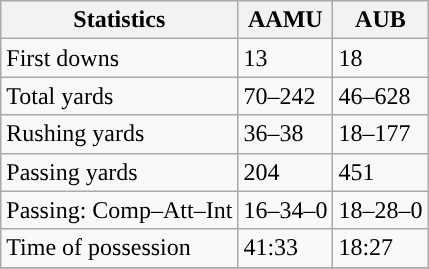<table class="wikitable" style="float: left;">
<tr>
<th>Statistics</th>
<th>AAMU</th>
<th>AUB</th>
</tr>
<tr>
<td>First downs</td>
<td>13</td>
<td>18</td>
</tr>
<tr>
<td>Total yards</td>
<td>70–242</td>
<td>46–628</td>
</tr>
<tr>
<td>Rushing yards</td>
<td>36–38</td>
<td>18–177</td>
</tr>
<tr>
<td>Passing yards</td>
<td>204</td>
<td>451</td>
</tr>
<tr>
<td>Passing: Comp–Att–Int</td>
<td>16–34–0</td>
<td>18–28–0</td>
</tr>
<tr>
<td>Time of possession</td>
<td>41:33</td>
<td>18:27</td>
</tr>
<tr>
</tr>
</table>
